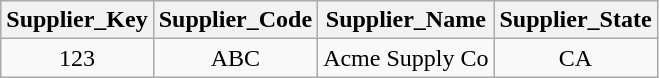<table class="wikitable" style="text-align:center">
<tr>
<th>Supplier_Key</th>
<th>Supplier_Code</th>
<th>Supplier_Name</th>
<th>Supplier_State</th>
</tr>
<tr>
<td>123</td>
<td>ABC</td>
<td>Acme Supply Co</td>
<td>CA</td>
</tr>
</table>
